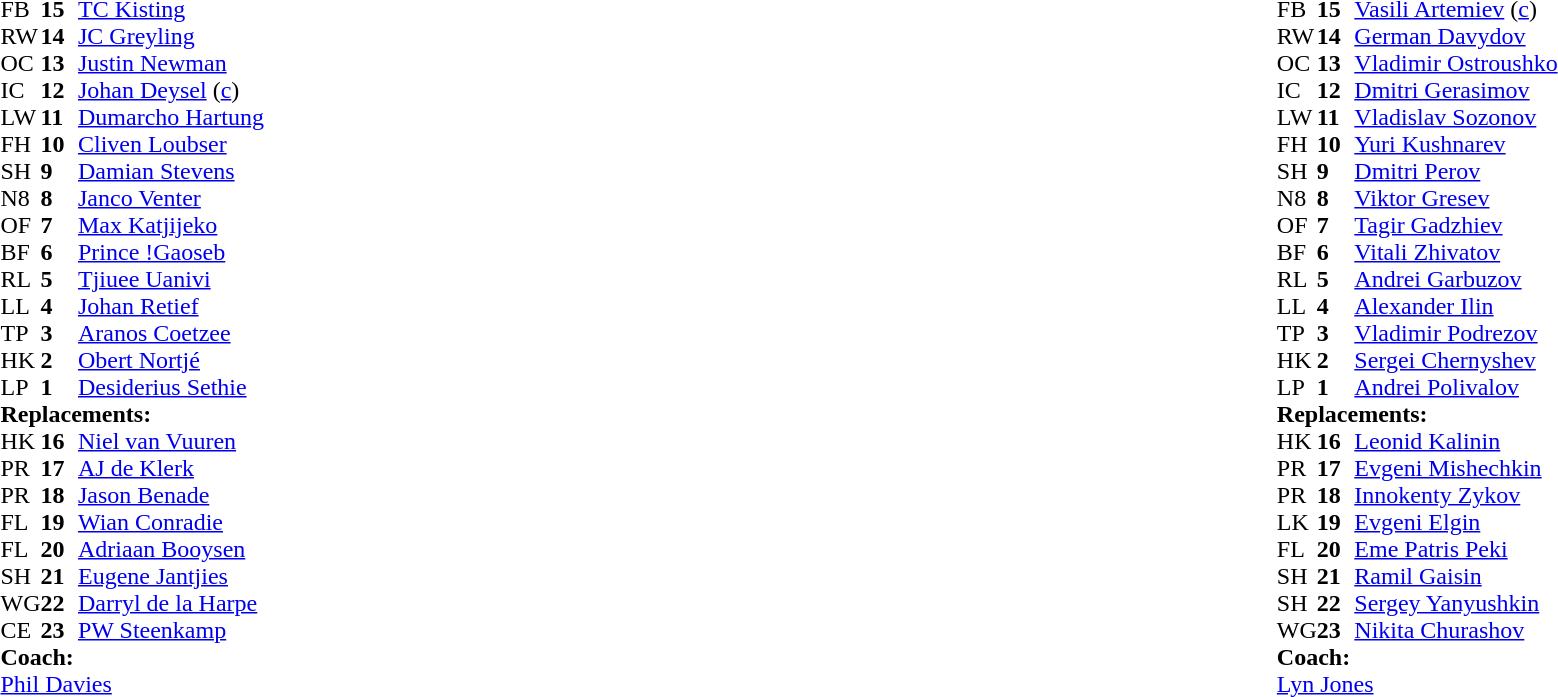<table style="width:100%;">
<tr>
<td style="vertical-align:top; width:50%"><br><table cellpadding="0" cellspacing="0">
<tr>
<th width="25"></th>
<th width="25"></th>
</tr>
<tr>
<td>FB</td>
<td><strong>15</strong></td>
<td><a href='#'>TC Kisting</a></td>
<td></td>
</tr>
<tr>
<td>RW</td>
<td><strong>14</strong></td>
<td><a href='#'>JC Greyling</a></td>
<td></td>
</tr>
<tr>
<td>OC</td>
<td><strong>13</strong></td>
<td><a href='#'>Justin Newman</a></td>
<td></td>
</tr>
<tr>
<td>IC</td>
<td><strong>12</strong></td>
<td><a href='#'>Johan Deysel</a> (<a href='#'>c</a>)</td>
<td></td>
</tr>
<tr>
<td>LW</td>
<td><strong>11</strong></td>
<td><a href='#'>Dumarcho Hartung</a></td>
<td></td>
</tr>
<tr>
<td>FH</td>
<td><strong>10</strong></td>
<td><a href='#'>Cliven Loubser</a></td>
<td></td>
</tr>
<tr>
<td>SH</td>
<td><strong>9</strong></td>
<td><a href='#'>Damian Stevens</a></td>
<td></td>
</tr>
<tr>
<td>N8</td>
<td><strong>8</strong></td>
<td><a href='#'>Janco Venter</a></td>
<td></td>
</tr>
<tr>
<td>OF</td>
<td><strong>7</strong></td>
<td><a href='#'>Max Katjijeko</a></td>
<td></td>
</tr>
<tr>
<td>BF</td>
<td><strong>6</strong></td>
<td><a href='#'>Prince !Gaoseb</a></td>
<td></td>
</tr>
<tr>
<td>RL</td>
<td><strong>5</strong></td>
<td><a href='#'>Tjiuee Uanivi</a></td>
<td></td>
</tr>
<tr>
<td>LL</td>
<td><strong>4</strong></td>
<td><a href='#'>Johan Retief</a></td>
<td></td>
</tr>
<tr>
<td>TP</td>
<td><strong>3</strong></td>
<td><a href='#'>Aranos Coetzee</a></td>
<td></td>
</tr>
<tr>
<td>HK</td>
<td><strong>2</strong></td>
<td><a href='#'>Obert Nortjé</a></td>
<td></td>
</tr>
<tr>
<td>LP</td>
<td><strong>1</strong></td>
<td><a href='#'>Desiderius Sethie</a></td>
<td></td>
</tr>
<tr>
<td colspan="3"><strong>Replacements:</strong></td>
<td></td>
</tr>
<tr>
<td>HK</td>
<td><strong>16</strong></td>
<td><a href='#'>Niel van Vuuren</a></td>
<td></td>
</tr>
<tr>
<td>PR</td>
<td><strong>17</strong></td>
<td><a href='#'>AJ de Klerk</a></td>
<td></td>
</tr>
<tr>
<td>PR</td>
<td><strong>18</strong></td>
<td><a href='#'>Jason Benade</a></td>
<td></td>
</tr>
<tr>
<td>FL</td>
<td><strong>19</strong></td>
<td><a href='#'>Wian Conradie</a></td>
<td></td>
</tr>
<tr>
<td>FL</td>
<td><strong>20</strong></td>
<td><a href='#'>Adriaan Booysen</a></td>
<td></td>
</tr>
<tr>
<td>SH</td>
<td><strong>21</strong></td>
<td><a href='#'>Eugene Jantjies</a></td>
<td></td>
</tr>
<tr>
<td>WG</td>
<td><strong>22</strong></td>
<td><a href='#'>Darryl de la Harpe</a></td>
<td></td>
</tr>
<tr>
<td>CE</td>
<td><strong>23</strong></td>
<td><a href='#'>PW Steenkamp</a></td>
<td></td>
</tr>
<tr>
<td colspan="3"><strong>Coach:</strong></td>
<td></td>
</tr>
<tr>
<td colspan="4"> <a href='#'>Phil Davies</a></td>
</tr>
</table>
</td>
<td style="vertical-align:top; width:50%"><br><table cellpadding="0" cellspacing="0" style="margin:auto">
<tr>
<th width="25"></th>
<th width="25"></th>
</tr>
<tr>
<td>FB</td>
<td><strong>15</strong></td>
<td><a href='#'>Vasili Artemiev</a> (<a href='#'>c</a>)</td>
</tr>
<tr>
<td>RW</td>
<td><strong>14</strong></td>
<td><a href='#'>German Davydov</a></td>
<td></td>
</tr>
<tr>
<td>OC</td>
<td><strong>13</strong></td>
<td><a href='#'>Vladimir Ostroushko</a></td>
<td></td>
</tr>
<tr>
<td>IC</td>
<td><strong>12</strong></td>
<td><a href='#'>Dmitri Gerasimov</a></td>
<td></td>
</tr>
<tr>
<td>LW</td>
<td><strong>11</strong></td>
<td><a href='#'>Vladislav Sozonov</a></td>
<td></td>
</tr>
<tr>
<td>FH</td>
<td><strong>10</strong></td>
<td><a href='#'>Yuri Kushnarev</a></td>
<td></td>
</tr>
<tr>
<td>SH</td>
<td><strong>9</strong></td>
<td><a href='#'>Dmitri Perov</a></td>
<td></td>
</tr>
<tr>
<td>N8</td>
<td><strong>8</strong></td>
<td><a href='#'>Viktor Gresev</a></td>
<td></td>
</tr>
<tr>
<td>OF</td>
<td><strong>7</strong></td>
<td><a href='#'>Tagir Gadzhiev</a></td>
<td></td>
</tr>
<tr>
<td>BF</td>
<td><strong>6</strong></td>
<td><a href='#'>Vitali Zhivatov</a></td>
<td></td>
</tr>
<tr>
<td>RL</td>
<td><strong>5</strong></td>
<td><a href='#'>Andrei Garbuzov</a></td>
<td></td>
</tr>
<tr>
<td>LL</td>
<td><strong>4</strong></td>
<td><a href='#'>Alexander Ilin</a></td>
<td></td>
</tr>
<tr>
<td>TP</td>
<td><strong>3</strong></td>
<td><a href='#'>Vladimir Podrezov</a></td>
<td></td>
</tr>
<tr>
<td>HK</td>
<td><strong>2</strong></td>
<td><a href='#'>Sergei Chernyshev</a></td>
<td></td>
</tr>
<tr>
<td>LP</td>
<td><strong>1</strong></td>
<td><a href='#'>Andrei Polivalov</a></td>
<td></td>
</tr>
<tr>
<td colspan="3"><strong>Replacements:</strong></td>
<td></td>
</tr>
<tr>
<td>HK</td>
<td><strong>16</strong></td>
<td><a href='#'>Leonid Kalinin</a></td>
<td></td>
</tr>
<tr>
<td>PR</td>
<td><strong>17</strong></td>
<td><a href='#'>Evgeni Mishechkin</a></td>
<td></td>
</tr>
<tr>
<td>PR</td>
<td><strong>18</strong></td>
<td><a href='#'>Innokenty Zykov</a></td>
<td></td>
</tr>
<tr>
<td>LK</td>
<td><strong>19</strong></td>
<td><a href='#'>Evgeni Elgin</a></td>
<td></td>
</tr>
<tr>
<td>FL</td>
<td><strong>20</strong></td>
<td><a href='#'>Eme Patris Peki</a></td>
<td></td>
</tr>
<tr>
<td>SH</td>
<td><strong>21</strong></td>
<td><a href='#'>Ramil Gaisin</a></td>
<td></td>
</tr>
<tr>
<td>SH</td>
<td><strong>22</strong></td>
<td><a href='#'>Sergey Yanyushkin</a></td>
<td></td>
</tr>
<tr>
<td>WG</td>
<td><strong>23</strong></td>
<td><a href='#'>Nikita Churashov</a></td>
<td></td>
</tr>
<tr>
<td colspan="3"><strong>Coach:</strong></td>
</tr>
<tr>
<td colspan="4">  <a href='#'>Lyn Jones</a></td>
</tr>
</table>
</td>
</tr>
</table>
